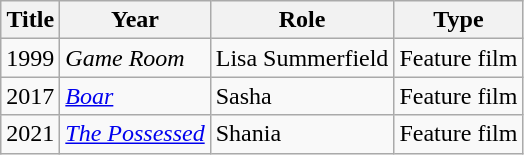<table class="wikitable">
<tr>
<th>Title</th>
<th>Year</th>
<th>Role</th>
<th>Type</th>
</tr>
<tr>
<td>1999</td>
<td><em>Game Room</em></td>
<td>Lisa Summerfield</td>
<td>Feature film</td>
</tr>
<tr>
<td>2017</td>
<td><em><a href='#'>Boar</a></em></td>
<td>Sasha</td>
<td>Feature film</td>
</tr>
<tr>
<td>2021</td>
<td><em><a href='#'>The Possessed</a></em></td>
<td>Shania</td>
<td>Feature film</td>
</tr>
</table>
